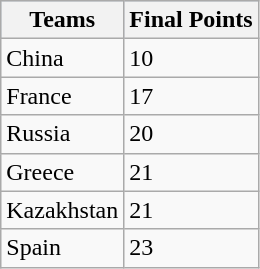<table class="wikitable sortable">
<tr style="background:#b0c4de; text-align:center;">
<th>Teams</th>
<th>Final Points</th>
</tr>
<tr>
<td>China</td>
<td>10</td>
</tr>
<tr>
<td>France</td>
<td>17</td>
</tr>
<tr>
<td>Russia</td>
<td>20</td>
</tr>
<tr>
<td>Greece</td>
<td>21</td>
</tr>
<tr>
<td>Kazakhstan</td>
<td>21</td>
</tr>
<tr>
<td>Spain</td>
<td>23</td>
</tr>
</table>
